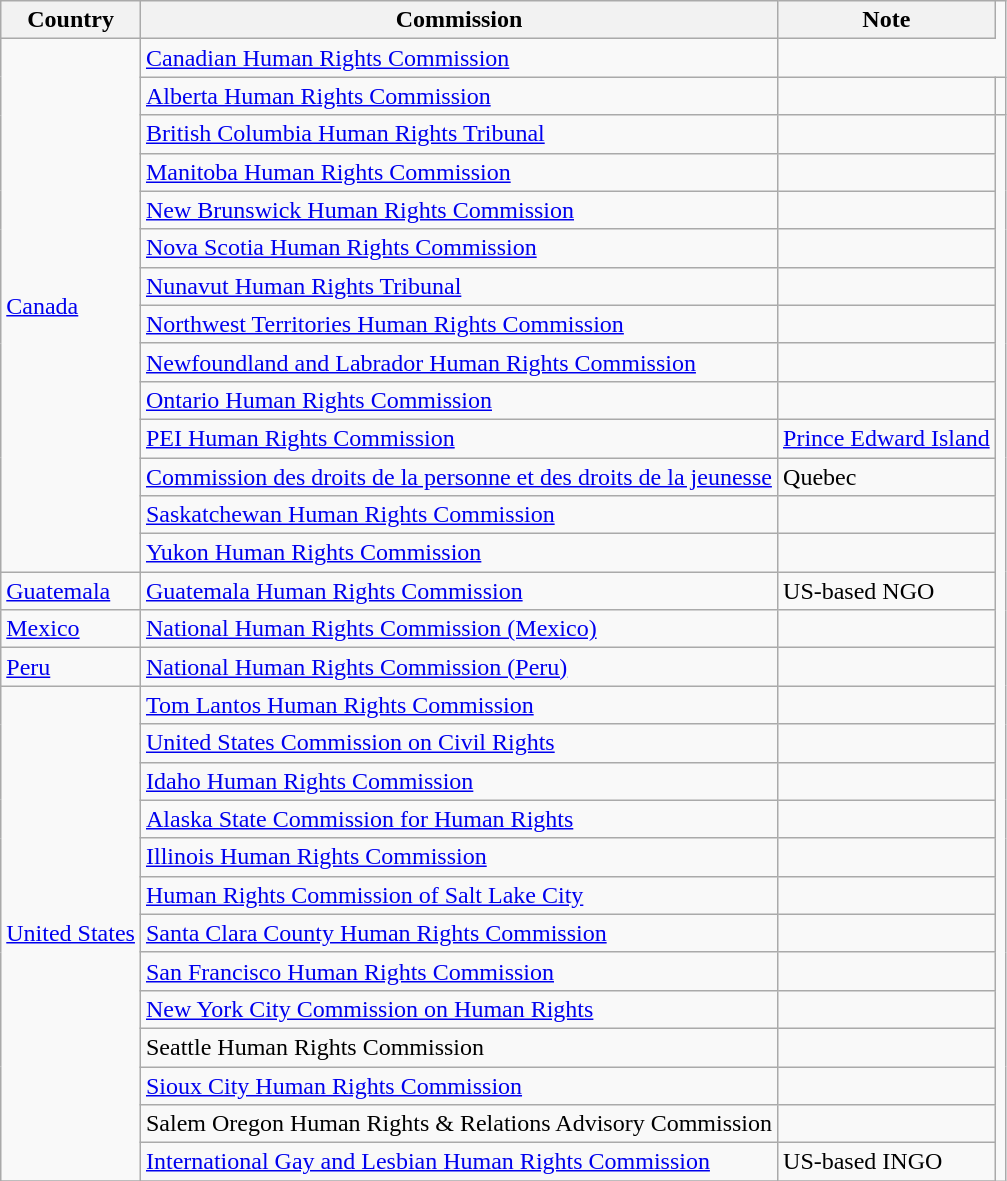<table class="wikitable">
<tr>
<th>Country</th>
<th>Commission</th>
<th>Note</th>
</tr>
<tr>
<td rowspan="14"> <a href='#'>Canada</a></td>
<td><a href='#'>Canadian Human Rights Commission</a></td>
</tr>
<tr>
<td><a href='#'>Alberta Human Rights Commission</a></td>
<td></td>
<td></td>
</tr>
<tr>
<td><a href='#'>British Columbia Human Rights Tribunal</a></td>
<td></td>
</tr>
<tr>
<td><a href='#'>Manitoba Human Rights Commission</a></td>
<td></td>
</tr>
<tr>
<td><a href='#'>New Brunswick Human Rights Commission</a></td>
<td></td>
</tr>
<tr>
<td><a href='#'>Nova Scotia Human Rights Commission</a></td>
<td></td>
</tr>
<tr>
<td><a href='#'>Nunavut Human Rights Tribunal</a></td>
<td></td>
</tr>
<tr>
<td><a href='#'>Northwest Territories Human Rights Commission</a></td>
<td></td>
</tr>
<tr>
<td><a href='#'>Newfoundland and Labrador Human Rights Commission </a></td>
<td></td>
</tr>
<tr>
<td><a href='#'>Ontario Human Rights Commission</a></td>
<td></td>
</tr>
<tr>
<td><a href='#'>PEI Human Rights Commission</a></td>
<td><a href='#'>Prince Edward Island</a></td>
</tr>
<tr>
<td><a href='#'>Commission des droits de la personne et des droits de la jeunesse</a></td>
<td>Quebec</td>
</tr>
<tr>
<td><a href='#'>Saskatchewan Human Rights Commission</a></td>
<td></td>
</tr>
<tr>
<td><a href='#'>Yukon Human Rights Commission</a></td>
<td></td>
</tr>
<tr>
<td> <a href='#'>Guatemala</a></td>
<td><a href='#'>Guatemala Human Rights Commission</a></td>
<td>US-based NGO</td>
</tr>
<tr>
<td> <a href='#'>Mexico</a></td>
<td><a href='#'>National Human Rights Commission (Mexico)</a></td>
<td></td>
</tr>
<tr>
<td> <a href='#'>Peru</a></td>
<td><a href='#'>National Human Rights Commission (Peru)</a></td>
<td></td>
</tr>
<tr>
<td rowspan="13"> <a href='#'>United States</a></td>
<td><a href='#'>Tom Lantos Human Rights Commission</a></td>
<td></td>
</tr>
<tr>
<td><a href='#'>United States Commission on Civil Rights</a></td>
<td></td>
</tr>
<tr>
<td><a href='#'>Idaho Human Rights Commission</a></td>
<td></td>
</tr>
<tr>
<td><a href='#'>Alaska State Commission for Human Rights</a></td>
<td></td>
</tr>
<tr>
<td><a href='#'>Illinois Human Rights Commission</a></td>
<td></td>
</tr>
<tr>
<td><a href='#'>Human Rights Commission of Salt Lake City</a></td>
<td></td>
</tr>
<tr>
<td><a href='#'>Santa Clara County Human Rights Commission</a></td>
<td></td>
</tr>
<tr>
<td><a href='#'>San Francisco Human Rights Commission</a></td>
<td></td>
</tr>
<tr>
<td><a href='#'>New York City Commission on Human Rights</a></td>
<td></td>
</tr>
<tr>
<td>Seattle Human Rights Commission</td>
<td></td>
</tr>
<tr>
<td><a href='#'>Sioux City Human Rights Commission</a></td>
<td></td>
</tr>
<tr>
<td>Salem Oregon Human Rights & Relations Advisory Commission</td>
<td></td>
</tr>
<tr>
<td><a href='#'>International Gay and Lesbian Human Rights Commission</a></td>
<td>US-based INGO</td>
</tr>
<tr>
</tr>
</table>
